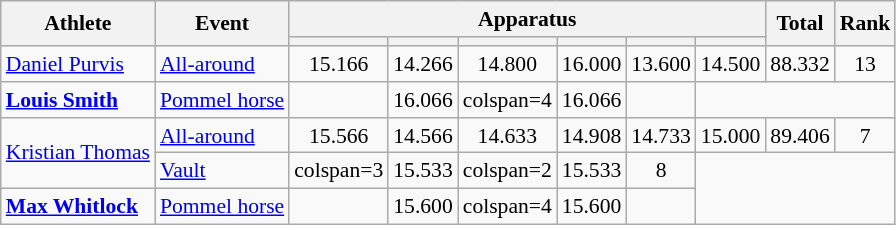<table class="wikitable" style="text-align:center; font-size:90%">
<tr>
<th rowspan=2>Athlete</th>
<th rowspan=2>Event</th>
<th colspan =6>Apparatus</th>
<th rowspan=2>Total</th>
<th rowspan=2>Rank</th>
</tr>
<tr style="font-size:95%">
<th></th>
<th></th>
<th></th>
<th></th>
<th></th>
<th></th>
</tr>
<tr>
<td style="text-align:left;"><a href='#'>Daniel Purvis</a></td>
<td style="text-align:left;"><a href='#'>All-around</a></td>
<td>15.166</td>
<td>14.266</td>
<td>14.800</td>
<td>16.000</td>
<td>13.600</td>
<td>14.500</td>
<td>88.332</td>
<td>13</td>
</tr>
<tr>
<td style="text-align:left;"><strong><a href='#'>Louis Smith</a></strong></td>
<td style="text-align:left;"><a href='#'>Pommel horse</a></td>
<td></td>
<td>16.066</td>
<td>colspan=4 </td>
<td>16.066</td>
<td></td>
</tr>
<tr>
<td style="text-align:left;" rowspan="2"><a href='#'>Kristian Thomas</a></td>
<td style="text-align:left;"><a href='#'>All-around</a></td>
<td>15.566</td>
<td>14.566</td>
<td>14.633</td>
<td>14.908</td>
<td>14.733</td>
<td>15.000</td>
<td>89.406</td>
<td>7</td>
</tr>
<tr>
<td style="text-align:left;"><a href='#'>Vault</a></td>
<td>colspan=3 </td>
<td>15.533</td>
<td>colspan=2 </td>
<td>15.533</td>
<td>8</td>
</tr>
<tr>
<td style="text-align:left;"><strong><a href='#'>Max Whitlock</a></strong></td>
<td style="text-align:left;"><a href='#'>Pommel horse</a></td>
<td></td>
<td>15.600</td>
<td>colspan=4 </td>
<td>15.600</td>
<td></td>
</tr>
</table>
